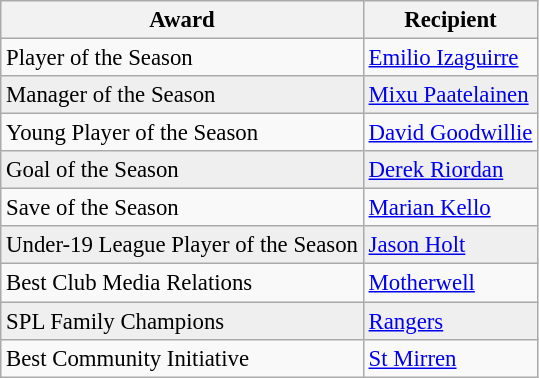<table class="wikitable" style="font-size:95%">
<tr>
<th>Award</th>
<th>Recipient</th>
</tr>
<tr>
<td>Player of the Season</td>
<td> <a href='#'>Emilio Izaguirre</a></td>
</tr>
<tr bgcolor="#EFEFEF">
<td>Manager of the Season</td>
<td> <a href='#'>Mixu Paatelainen</a></td>
</tr>
<tr>
<td>Young Player of the Season</td>
<td> <a href='#'>David Goodwillie</a></td>
</tr>
<tr bgcolor="#EFEFEF">
<td>Goal of the Season</td>
<td> <a href='#'>Derek Riordan</a></td>
</tr>
<tr>
<td>Save of the Season</td>
<td> <a href='#'>Marian Kello</a></td>
</tr>
<tr bgcolor="#EFEFEF">
<td>Under-19 League Player of the Season</td>
<td> <a href='#'>Jason Holt</a></td>
</tr>
<tr>
<td>Best Club Media Relations</td>
<td><a href='#'>Motherwell</a></td>
</tr>
<tr bgcolor="#EFEFEF">
<td>SPL Family Champions</td>
<td><a href='#'>Rangers</a></td>
</tr>
<tr>
<td>Best Community Initiative</td>
<td><a href='#'>St Mirren</a></td>
</tr>
</table>
